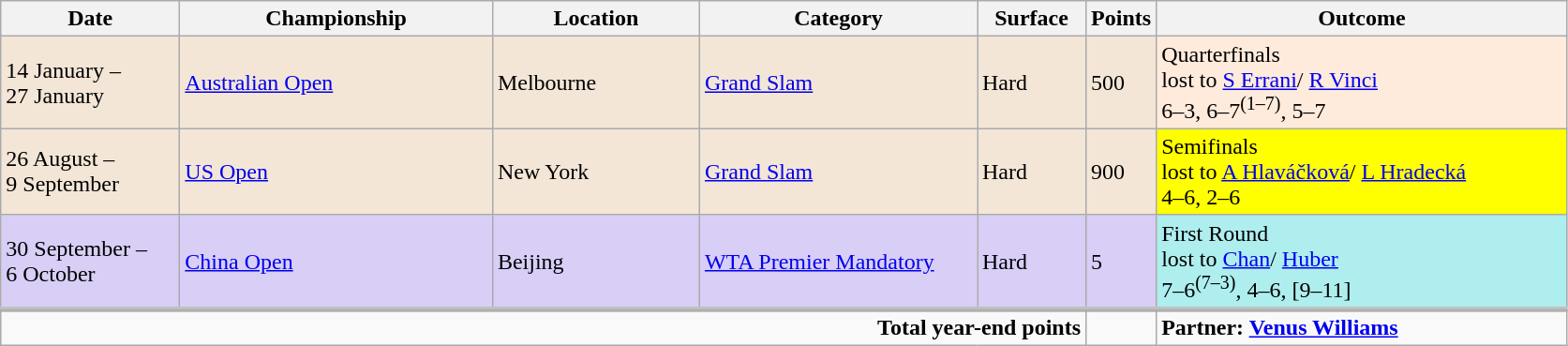<table class="wikitable">
<tr>
<th width=120>Date</th>
<th width=215>Championship</th>
<th width=140>Location</th>
<th width=190>Category</th>
<th width=70>Surface</th>
<th width=40>Points</th>
<th width=285>Outcome</th>
</tr>
<tr style="background:#f3e6d7;">
<td>14 January – <br>27 January</td>
<td><a href='#'>Australian Open</a></td>
<td>Melbourne</td>
<td><a href='#'>Grand Slam</a></td>
<td>Hard</td>
<td>500</td>
<td style="background:#ffebdc;">Quarterfinals <br>lost to  <a href='#'>S Errani</a>/ <a href='#'>R Vinci</a> <br>6–3, 6–7<sup>(1–7)</sup>, 5–7</td>
</tr>
<tr style="background:#f3e6d7;">
<td>26 August – <br>9 September</td>
<td><a href='#'>US Open</a></td>
<td>New York</td>
<td><a href='#'>Grand Slam</a></td>
<td>Hard</td>
<td>900</td>
<td style="background:yellow;">Semifinals <br> lost to  <a href='#'>A Hlaváčková</a>/ <a href='#'>L Hradecká</a> <br>4–6, 2–6</td>
</tr>
<tr style="background:#D8CEF6;">
<td>30 September – <br>6 October</td>
<td><a href='#'>China Open</a></td>
<td>Beijing</td>
<td><a href='#'>WTA Premier Mandatory</a></td>
<td>Hard</td>
<td>5</td>
<td style="background:#afeeee;">First Round <br> lost to  <a href='#'>Chan</a>/ <a href='#'>Huber</a> <br>7–6<sup>(7–3)</sup>, 4–6, [9–11]</td>
</tr>
<tr style="border-top:4px solid silver;">
</tr>
<tr>
<td colspan=5 align=right><strong>Total year-end points</strong></td>
<td></td>
<td><strong>Partner:  <a href='#'>Venus Williams</a></strong></td>
</tr>
</table>
